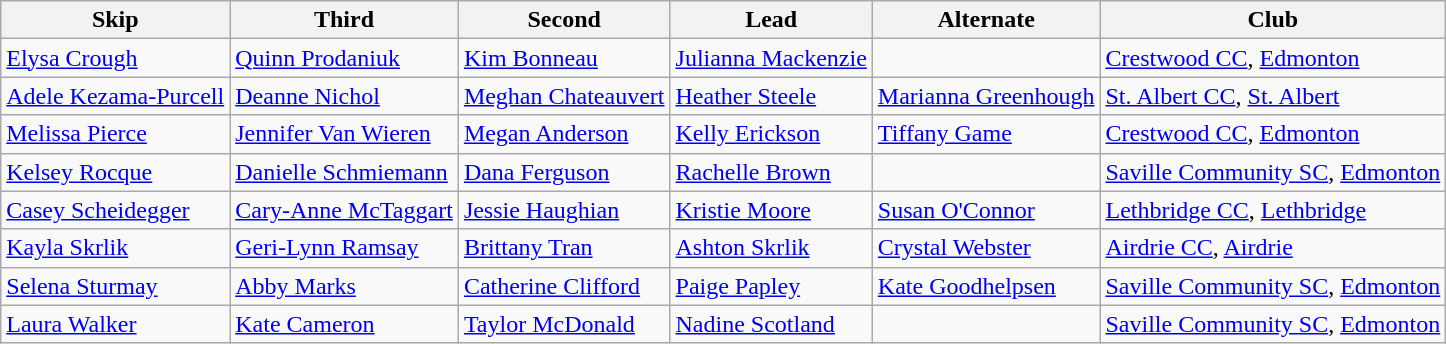<table class="wikitable" border="1">
<tr>
<th scope="col">Skip</th>
<th scope="col">Third</th>
<th scope="col">Second</th>
<th scope="col">Lead</th>
<th scope="col">Alternate</th>
<th scope="col">Club</th>
</tr>
<tr>
<td><a href='#'>Elysa Crough</a></td>
<td><a href='#'>Quinn Prodaniuk</a></td>
<td><a href='#'>Kim Bonneau</a></td>
<td><a href='#'>Julianna Mackenzie</a></td>
<td></td>
<td><a href='#'>Crestwood CC</a>, <a href='#'>Edmonton</a></td>
</tr>
<tr>
<td><a href='#'>Adele Kezama-Purcell</a></td>
<td><a href='#'>Deanne Nichol</a></td>
<td><a href='#'>Meghan Chateauvert</a></td>
<td><a href='#'>Heather Steele</a></td>
<td><a href='#'>Marianna Greenhough</a></td>
<td><a href='#'>St. Albert CC</a>, <a href='#'>St. Albert</a></td>
</tr>
<tr>
<td><a href='#'>Melissa Pierce</a></td>
<td><a href='#'>Jennifer Van Wieren</a></td>
<td><a href='#'>Megan Anderson</a></td>
<td><a href='#'>Kelly Erickson</a></td>
<td><a href='#'>Tiffany Game</a></td>
<td><a href='#'>Crestwood CC</a>, <a href='#'>Edmonton</a></td>
</tr>
<tr>
<td><a href='#'>Kelsey Rocque</a></td>
<td><a href='#'>Danielle Schmiemann</a></td>
<td><a href='#'>Dana Ferguson</a></td>
<td><a href='#'>Rachelle Brown</a></td>
<td></td>
<td><a href='#'>Saville Community SC</a>, <a href='#'>Edmonton</a></td>
</tr>
<tr>
<td><a href='#'>Casey Scheidegger</a></td>
<td><a href='#'>Cary-Anne McTaggart</a></td>
<td><a href='#'>Jessie Haughian</a></td>
<td><a href='#'>Kristie Moore</a></td>
<td><a href='#'>Susan O'Connor</a></td>
<td><a href='#'>Lethbridge CC</a>, <a href='#'>Lethbridge</a></td>
</tr>
<tr>
<td><a href='#'>Kayla Skrlik</a></td>
<td><a href='#'>Geri-Lynn Ramsay</a></td>
<td><a href='#'>Brittany Tran</a></td>
<td><a href='#'>Ashton Skrlik</a></td>
<td><a href='#'>Crystal Webster</a></td>
<td><a href='#'>Airdrie CC</a>, <a href='#'>Airdrie</a></td>
</tr>
<tr>
<td><a href='#'>Selena Sturmay</a></td>
<td><a href='#'>Abby Marks</a></td>
<td><a href='#'>Catherine Clifford</a></td>
<td><a href='#'>Paige Papley</a></td>
<td><a href='#'>Kate Goodhelpsen</a></td>
<td><a href='#'>Saville Community SC</a>, <a href='#'>Edmonton</a></td>
</tr>
<tr>
<td><a href='#'>Laura Walker</a></td>
<td><a href='#'>Kate Cameron</a></td>
<td><a href='#'>Taylor McDonald</a></td>
<td><a href='#'>Nadine Scotland</a></td>
<td></td>
<td><a href='#'>Saville Community SC</a>, <a href='#'>Edmonton</a></td>
</tr>
</table>
